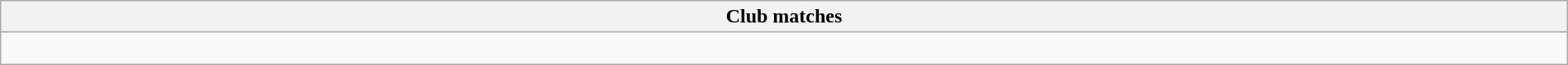<table class="wikitable collapsible collapsed" style="width:100%">
<tr>
<th>Club matches</th>
</tr>
<tr>
<td><br>


</td>
</tr>
</table>
